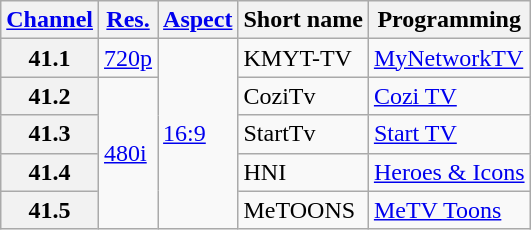<table class="wikitable">
<tr>
<th scope = "col"><a href='#'>Channel</a></th>
<th scope = "col"><a href='#'>Res.</a></th>
<th scope = "col"><a href='#'>Aspect</a></th>
<th scope = "col">Short name</th>
<th scope = "col">Programming</th>
</tr>
<tr>
<th scope = "row">41.1</th>
<td><a href='#'>720p</a></td>
<td rowspan=5><a href='#'>16:9</a></td>
<td>KMYT-TV</td>
<td><a href='#'>MyNetworkTV</a></td>
</tr>
<tr>
<th scope = "row">41.2</th>
<td rowspan=4><a href='#'>480i</a></td>
<td>CoziTv</td>
<td><a href='#'>Cozi TV</a></td>
</tr>
<tr>
<th scope = "row">41.3</th>
<td>StartTv</td>
<td><a href='#'>Start TV</a></td>
</tr>
<tr>
<th scope = "row">41.4</th>
<td>HNI</td>
<td><a href='#'>Heroes & Icons</a></td>
</tr>
<tr>
<th scope = "row">41.5</th>
<td>MeTOONS</td>
<td><a href='#'>MeTV Toons</a></td>
</tr>
</table>
